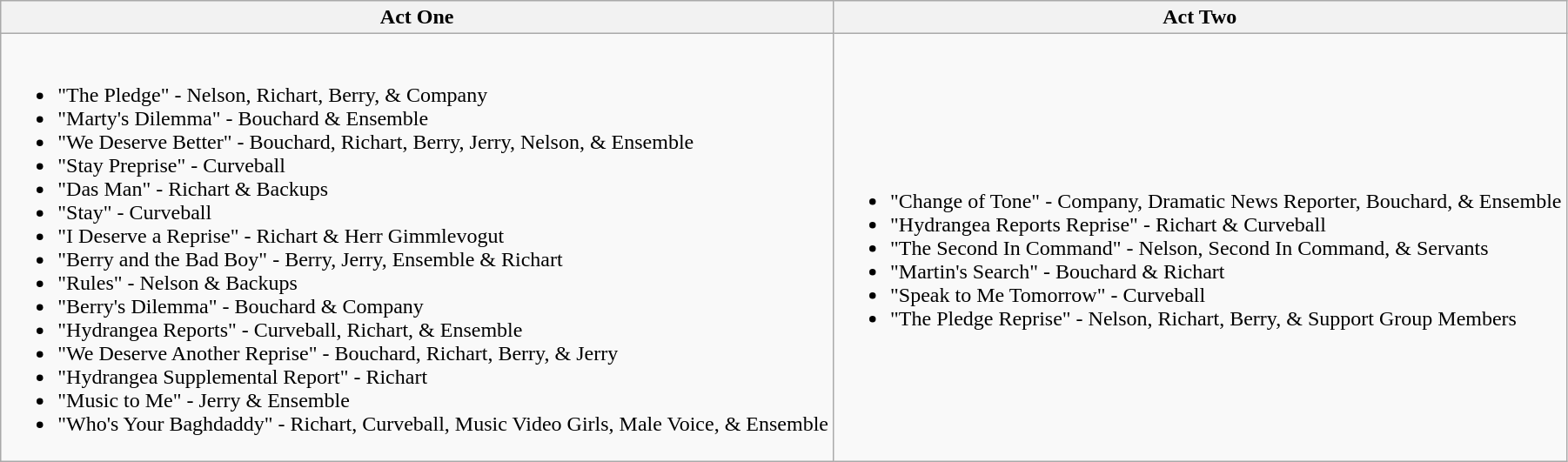<table class="wikitable">
<tr>
<th>Act One</th>
<th>Act Two</th>
</tr>
<tr>
<td><br><ul><li>"The Pledge" - Nelson, Richart, Berry, & Company</li><li>"Marty's Dilemma" - Bouchard & Ensemble</li><li>"We Deserve Better" - Bouchard, Richart, Berry, Jerry, Nelson, & Ensemble</li><li>"Stay Preprise" - Curveball</li><li>"Das Man" - Richart & Backups</li><li>"Stay" - Curveball</li><li>"I Deserve a Reprise" - Richart & Herr Gimmlevogut</li><li>"Berry and the Bad Boy" - Berry, Jerry, Ensemble & Richart</li><li>"Rules" - Nelson & Backups</li><li>"Berry's Dilemma" - Bouchard & Company</li><li>"Hydrangea Reports" - Curveball, Richart, & Ensemble</li><li>"We Deserve Another Reprise" - Bouchard, Richart, Berry, & Jerry</li><li>"Hydrangea Supplemental Report" - Richart</li><li>"Music to Me" - Jerry & Ensemble</li><li>"Who's Your Baghdaddy" - Richart, Curveball, Music Video Girls, Male Voice, & Ensemble</li></ul></td>
<td><br><ul><li>"Change of Tone" - Company, Dramatic News Reporter, Bouchard, & Ensemble</li><li>"Hydrangea Reports Reprise" - Richart & Curveball</li><li>"The Second In Command" - Nelson, Second In Command, & Servants</li><li>"Martin's Search" - Bouchard & Richart</li><li>"Speak to Me Tomorrow" - Curveball</li><li>"The Pledge Reprise" - Nelson, Richart, Berry, & Support Group Members</li></ul></td>
</tr>
</table>
